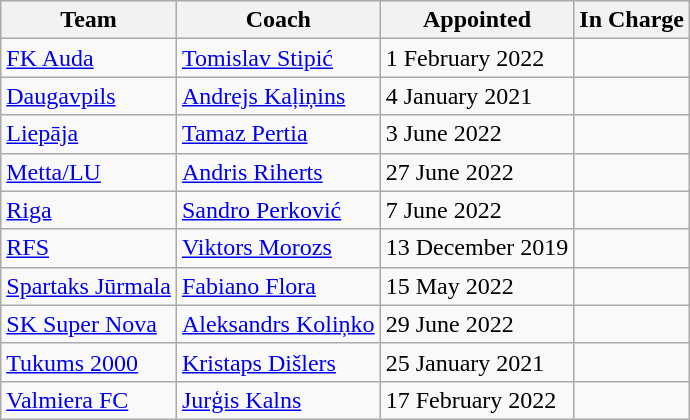<table class="wikitable sortable">
<tr>
<th>Team</th>
<th>Coach</th>
<th>Appointed</th>
<th>In Charge</th>
</tr>
<tr>
<td><a href='#'>FK Auda</a></td>
<td> <a href='#'>Tomislav Stipić</a></td>
<td>1 February 2022</td>
<td></td>
</tr>
<tr>
<td><a href='#'>Daugavpils</a></td>
<td> <a href='#'>Andrejs Kaļiņins</a></td>
<td>4 January 2021</td>
<td></td>
</tr>
<tr>
<td><a href='#'>Liepāja</a></td>
<td> <a href='#'>Tamaz Pertia</a></td>
<td>3 June 2022</td>
<td></td>
</tr>
<tr>
<td><a href='#'>Metta/LU</a></td>
<td> <a href='#'>Andris Riherts</a></td>
<td>27 June 2022</td>
<td></td>
</tr>
<tr>
<td><a href='#'>Riga</a></td>
<td> <a href='#'>Sandro Perković</a></td>
<td>7 June 2022</td>
<td></td>
</tr>
<tr>
<td><a href='#'>RFS</a></td>
<td> <a href='#'>Viktors Morozs</a></td>
<td>13 December 2019</td>
<td></td>
</tr>
<tr>
<td><a href='#'>Spartaks Jūrmala</a></td>
<td> <a href='#'>Fabiano Flora</a></td>
<td>15 May 2022</td>
<td></td>
</tr>
<tr>
<td><a href='#'>SK Super Nova</a></td>
<td> <a href='#'>Aleksandrs Koliņko</a></td>
<td>29 June 2022</td>
<td></td>
</tr>
<tr>
<td><a href='#'>Tukums 2000</a></td>
<td> <a href='#'>Kristaps Dišlers</a></td>
<td>25 January 2021</td>
<td></td>
</tr>
<tr>
<td><a href='#'>Valmiera FC</a></td>
<td> <a href='#'>Jurģis Kalns</a></td>
<td>17 February 2022</td>
<td></td>
</tr>
</table>
